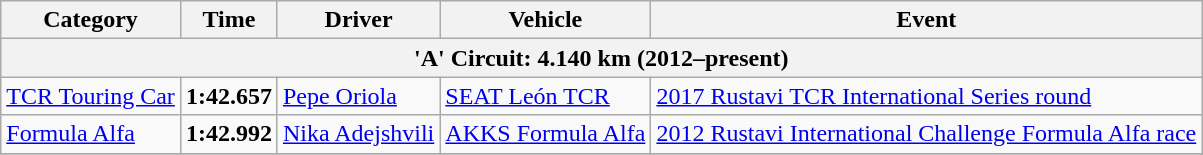<table class="wikitable">
<tr>
<th>Category</th>
<th>Time</th>
<th>Driver</th>
<th>Vehicle</th>
<th>Event</th>
</tr>
<tr>
<th colspan=5>'A' Circuit: 4.140 km (2012–present)</th>
</tr>
<tr>
<td><a href='#'>TCR Touring Car</a></td>
<td><strong>1:42.657</strong></td>
<td> <a href='#'>Pepe Oriola</a></td>
<td><a href='#'>SEAT León TCR</a></td>
<td><a href='#'>2017 Rustavi TCR International Series round</a></td>
</tr>
<tr>
<td><a href='#'>Formula Alfa</a></td>
<td><strong>1:42.992</strong></td>
<td> <a href='#'>Nika Adejshvili</a></td>
<td><a href='#'>AKKS Formula Alfa</a></td>
<td><a href='#'>2012 Rustavi International Challenge Formula Alfa race</a></td>
</tr>
<tr>
</tr>
</table>
